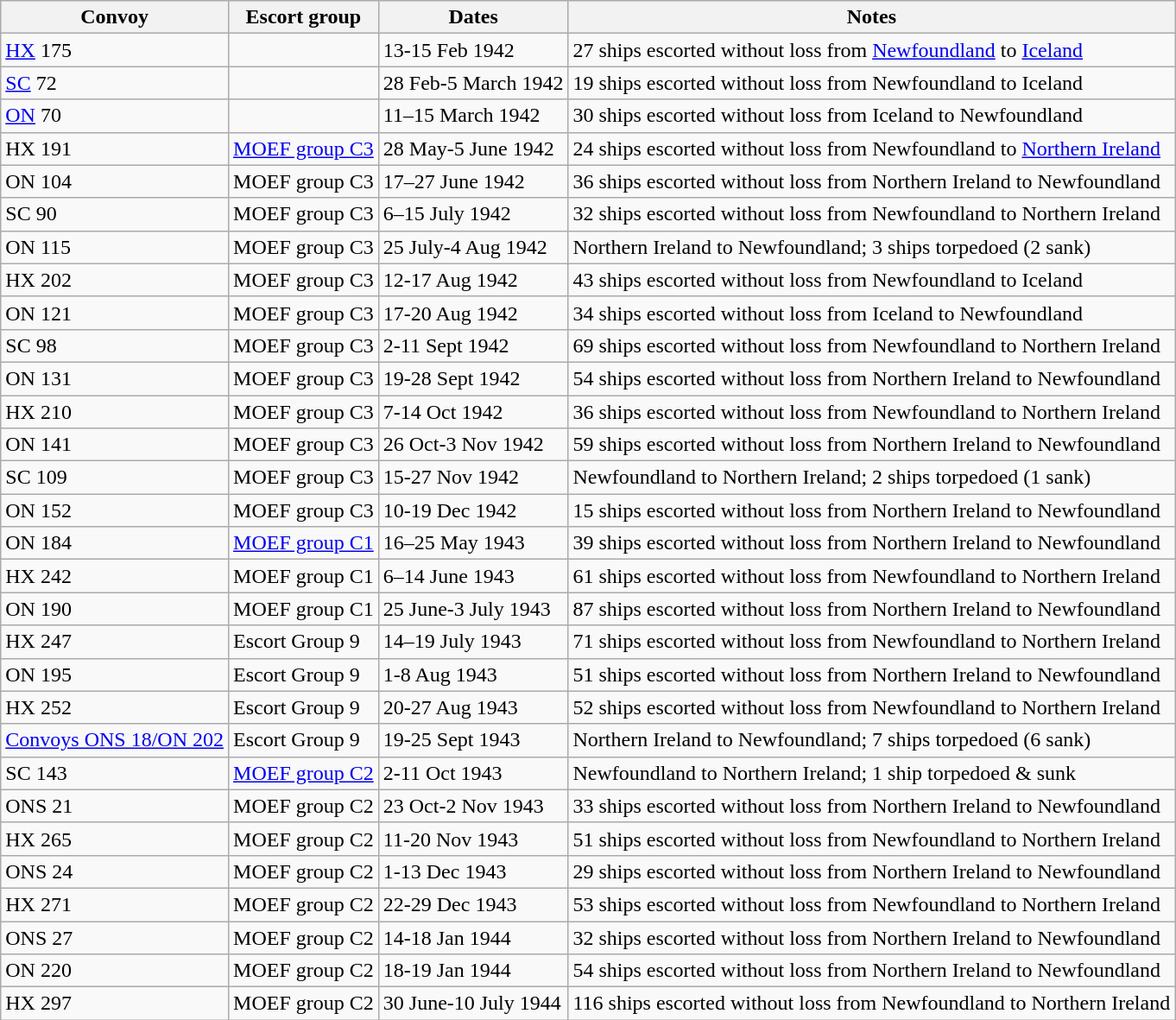<table class="wikitable">
<tr>
<th>Convoy</th>
<th>Escort group</th>
<th>Dates</th>
<th>Notes</th>
</tr>
<tr>
<td><a href='#'>HX</a> 175</td>
<td></td>
<td>13-15 Feb 1942</td>
<td>27 ships escorted without loss from <a href='#'>Newfoundland</a> to <a href='#'>Iceland</a></td>
</tr>
<tr>
<td><a href='#'>SC</a> 72</td>
<td></td>
<td>28 Feb-5 March 1942</td>
<td>19 ships escorted without loss from Newfoundland to Iceland</td>
</tr>
<tr>
<td><a href='#'>ON</a> 70</td>
<td></td>
<td>11–15 March 1942</td>
<td>30 ships escorted without loss from Iceland to Newfoundland</td>
</tr>
<tr>
<td>HX 191</td>
<td><a href='#'>MOEF group C3</a></td>
<td>28 May-5 June 1942</td>
<td>24 ships escorted without loss from Newfoundland to <a href='#'>Northern Ireland</a></td>
</tr>
<tr>
<td>ON 104</td>
<td>MOEF group C3</td>
<td>17–27 June 1942</td>
<td>36 ships escorted without loss from Northern Ireland to Newfoundland</td>
</tr>
<tr>
<td>SC 90</td>
<td>MOEF group C3</td>
<td>6–15 July 1942</td>
<td>32 ships escorted without loss from Newfoundland to Northern Ireland</td>
</tr>
<tr>
<td>ON 115</td>
<td>MOEF group C3</td>
<td>25 July-4 Aug 1942</td>
<td>Northern Ireland to Newfoundland; 3 ships torpedoed (2 sank)</td>
</tr>
<tr>
<td>HX 202</td>
<td>MOEF group C3</td>
<td>12-17 Aug 1942</td>
<td>43 ships escorted without loss from Newfoundland to Iceland</td>
</tr>
<tr>
<td>ON 121</td>
<td>MOEF group C3</td>
<td>17-20 Aug 1942</td>
<td>34 ships escorted without loss from Iceland to Newfoundland</td>
</tr>
<tr>
<td>SC 98</td>
<td>MOEF group C3</td>
<td>2-11 Sept 1942</td>
<td>69 ships escorted without loss from Newfoundland to Northern Ireland</td>
</tr>
<tr>
<td>ON 131</td>
<td>MOEF group C3</td>
<td>19-28 Sept 1942</td>
<td>54 ships escorted without loss from Northern Ireland to Newfoundland</td>
</tr>
<tr>
<td>HX 210</td>
<td>MOEF group C3</td>
<td>7-14 Oct 1942</td>
<td>36 ships escorted without loss from Newfoundland to Northern Ireland</td>
</tr>
<tr>
<td>ON 141</td>
<td>MOEF group C3</td>
<td>26 Oct-3 Nov 1942</td>
<td>59 ships escorted without loss from Northern Ireland to Newfoundland</td>
</tr>
<tr>
<td>SC 109</td>
<td>MOEF group C3</td>
<td>15-27 Nov 1942</td>
<td>Newfoundland to Northern Ireland; 2 ships torpedoed (1 sank)</td>
</tr>
<tr>
<td>ON 152</td>
<td>MOEF group C3</td>
<td>10-19 Dec 1942</td>
<td>15 ships escorted without loss from Northern Ireland to Newfoundland</td>
</tr>
<tr>
<td>ON 184</td>
<td><a href='#'>MOEF group C1</a></td>
<td>16–25 May 1943</td>
<td>39 ships escorted without loss from Northern Ireland to Newfoundland</td>
</tr>
<tr>
<td>HX 242</td>
<td>MOEF group C1</td>
<td>6–14 June 1943</td>
<td>61 ships escorted without loss from Newfoundland to Northern Ireland</td>
</tr>
<tr>
<td>ON 190</td>
<td>MOEF group C1</td>
<td>25 June-3 July 1943</td>
<td>87 ships escorted without loss from Northern Ireland to Newfoundland</td>
</tr>
<tr>
<td>HX 247</td>
<td>Escort Group 9</td>
<td>14–19 July 1943</td>
<td>71 ships escorted without loss from Newfoundland to Northern Ireland</td>
</tr>
<tr>
<td>ON 195</td>
<td>Escort Group 9</td>
<td>1-8 Aug 1943</td>
<td>51 ships escorted without loss from Northern Ireland to Newfoundland</td>
</tr>
<tr>
<td>HX 252</td>
<td>Escort Group 9</td>
<td>20-27 Aug 1943</td>
<td>52 ships escorted without loss from Newfoundland to Northern Ireland</td>
</tr>
<tr>
<td><a href='#'>Convoys ONS 18/ON 202</a></td>
<td>Escort Group 9</td>
<td>19-25 Sept 1943</td>
<td>Northern Ireland to Newfoundland; 7 ships torpedoed (6 sank)</td>
</tr>
<tr>
<td>SC 143</td>
<td><a href='#'>MOEF group C2</a></td>
<td>2-11 Oct 1943</td>
<td>Newfoundland to Northern Ireland; 1 ship torpedoed & sunk</td>
</tr>
<tr>
<td>ONS 21</td>
<td>MOEF group C2</td>
<td>23 Oct-2 Nov 1943</td>
<td>33 ships escorted without loss from Northern Ireland to Newfoundland</td>
</tr>
<tr>
<td>HX 265</td>
<td>MOEF group C2</td>
<td>11-20 Nov 1943</td>
<td>51 ships escorted without loss from Newfoundland to Northern Ireland</td>
</tr>
<tr>
<td>ONS 24</td>
<td>MOEF group C2</td>
<td>1-13 Dec 1943</td>
<td>29 ships escorted without loss from Northern Ireland to Newfoundland</td>
</tr>
<tr>
<td>HX 271</td>
<td>MOEF group C2</td>
<td>22-29 Dec 1943</td>
<td>53 ships escorted without loss from Newfoundland to Northern Ireland</td>
</tr>
<tr>
<td>ONS 27</td>
<td>MOEF group C2</td>
<td>14-18 Jan 1944</td>
<td>32 ships escorted without loss from Northern Ireland to Newfoundland</td>
</tr>
<tr>
<td>ON 220</td>
<td>MOEF group C2</td>
<td>18-19 Jan 1944</td>
<td>54 ships escorted without loss from Northern Ireland to Newfoundland</td>
</tr>
<tr>
<td>HX 297</td>
<td>MOEF group C2</td>
<td>30 June-10 July 1944</td>
<td>116 ships escorted without loss from Newfoundland to Northern Ireland</td>
</tr>
</table>
